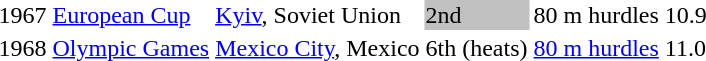<table>
<tr>
<td>1967</td>
<td><a href='#'>European Cup</a></td>
<td><a href='#'>Kyiv</a>, Soviet Union</td>
<td bgcolor=silver>2nd</td>
<td>80 m hurdles</td>
<td>10.9</td>
</tr>
<tr>
<td>1968</td>
<td><a href='#'>Olympic Games</a></td>
<td><a href='#'>Mexico City</a>, Mexico</td>
<td>6th (heats)</td>
<td><a href='#'>80 m hurdles</a></td>
<td>11.0</td>
</tr>
</table>
